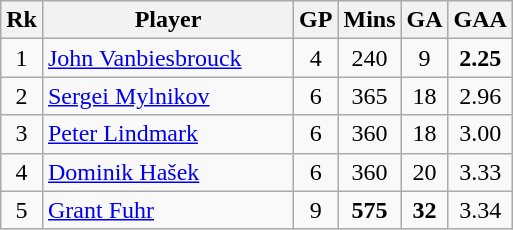<table class="wikitable">
<tr>
<th width="20">Rk</th>
<th width="160">Player</th>
<th width="20">GP</th>
<th width="20">Mins</th>
<th width="20">GA</th>
<th width="20">GAA</th>
</tr>
<tr align=center>
<td>1</td>
<td align=left> <a href='#'>John Vanbiesbrouck</a></td>
<td>4</td>
<td>240</td>
<td>9</td>
<td><strong>2.25</strong></td>
</tr>
<tr align=center>
<td>2</td>
<td align=left> <a href='#'>Sergei Mylnikov</a></td>
<td>6</td>
<td>365</td>
<td>18</td>
<td>2.96</td>
</tr>
<tr align=center>
<td>3</td>
<td align=left> <a href='#'>Peter Lindmark</a></td>
<td>6</td>
<td>360</td>
<td>18</td>
<td>3.00</td>
</tr>
<tr align=center>
<td>4</td>
<td align=left> <a href='#'>Dominik Hašek</a></td>
<td>6</td>
<td>360</td>
<td>20</td>
<td>3.33</td>
</tr>
<tr align=center>
<td>5</td>
<td align=left> <a href='#'>Grant Fuhr</a></td>
<td>9</td>
<td><strong>575</strong></td>
<td><strong>32</strong></td>
<td>3.34</td>
</tr>
</table>
